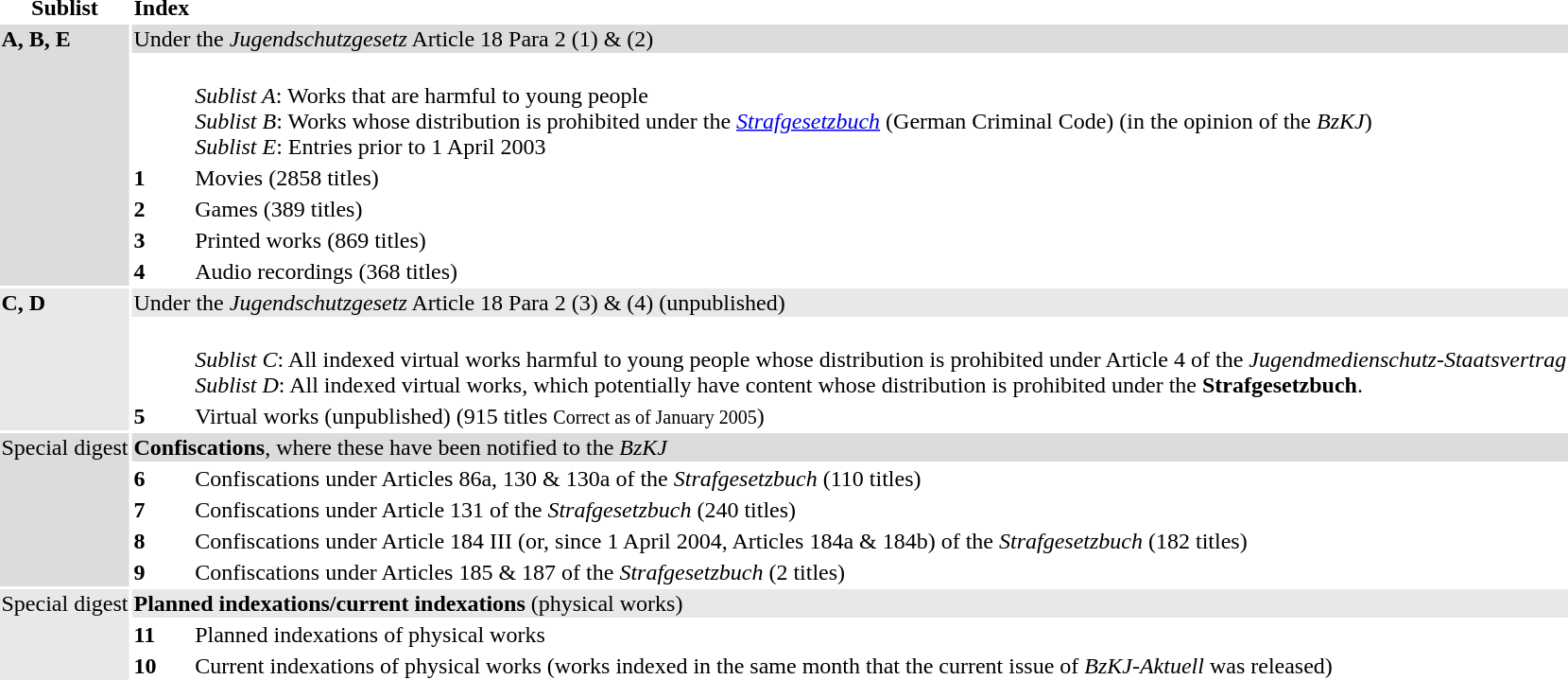<table>
<tr>
<th><strong>Sublist</strong></th>
<th><strong>Index</strong></th>
<th></th>
</tr>
<tr>
<td style="background:#DCDCDC;vertical-align:top;" rowspan="6"><strong>A, B, E</strong></td>
<td style="background:#DCDCDC;" colspan="2">Under the <em>Jugendschutzgesetz</em> Article 18 Para 2 (1) & (2)</td>
</tr>
<tr>
<td></td>
<td><br><em>Sublist A</em>: Works that are harmful to young people<br>
<em>Sublist B</em>: Works whose distribution is prohibited under the <em><a href='#'>Strafgesetzbuch</a></em> (German Criminal Code) (in the opinion of the <em>BzKJ</em>)<br>
<em>Sublist E</em>: Entries prior to 1 April 2003</td>
</tr>
<tr>
<td><strong>1</strong></td>
<td>Movies (2858 titles)</td>
</tr>
<tr>
<td><strong>2</strong></td>
<td>Games (389 titles)</td>
</tr>
<tr>
<td><strong>3</strong></td>
<td>Printed works (869 titles)</td>
</tr>
<tr>
<td><strong>4</strong></td>
<td>Audio recordings (368 titles)</td>
</tr>
<tr>
<td style="background:#E8E8E8;vertical-align:top;" rowspan="3"><strong>C, D</strong></td>
<td style="background:#E8E8E8;" colspan="2">Under the <em>Jugendschutzgesetz</em> Article 18 Para 2 (3) & (4) (unpublished)</td>
</tr>
<tr>
<td></td>
<td><br><em>Sublist C</em>: All indexed virtual works harmful to young people whose distribution is prohibited under Article 4 of the <em>Jugendmedienschutz-Staatsvertrag</em><br>
<em>Sublist D</em>: All indexed virtual works, which potentially have content whose distribution is prohibited under the <strong>Strafgesetzbuch</strong>.</td>
</tr>
<tr>
<td><strong>5</strong></td>
<td>Virtual works (unpublished) (915 titles <small>Correct as of January 2005</small>)</td>
</tr>
<tr>
<td style="background:#DCDCDC;vertical-align:top;" rowspan="5">Special digest</td>
<td style="background:#DCDCDC;" colspan="2"><strong>Confiscations</strong>, where these have been notified to the <em>BzKJ</em></td>
</tr>
<tr>
<td><strong>6</strong></td>
<td>Confiscations under Articles 86a, 130 & 130a of the <em>Strafgesetzbuch</em> (110 titles)</td>
</tr>
<tr>
<td><strong>7</strong></td>
<td>Confiscations under Article 131 of the <em>Strafgesetzbuch</em> (240 titles)</td>
</tr>
<tr>
<td><strong>8</strong></td>
<td>Confiscations under Article 184 III (or, since 1 April 2004, Articles 184a & 184b) of the <em>Strafgesetzbuch</em> (182 titles)</td>
</tr>
<tr>
<td><strong>9</strong></td>
<td>Confiscations under Articles 185 & 187 of the <em>Strafgesetzbuch</em> (2 titles)</td>
</tr>
<tr>
<td style="background:#E8E8E8;vertical-align:top;" rowspan="3">Special digest</td>
<td style="background:#E8E8E8;" colspan="2"><strong>Planned indexations/current indexations</strong> (physical works)</td>
</tr>
<tr>
<td><strong>11</strong></td>
<td>Planned indexations of physical works</td>
</tr>
<tr>
<td><strong>10</strong></td>
<td>Current indexations of physical works (works indexed in the same month that the current issue of <em>BzKJ-Aktuell</em> was released)</td>
</tr>
<tr>
</tr>
</table>
